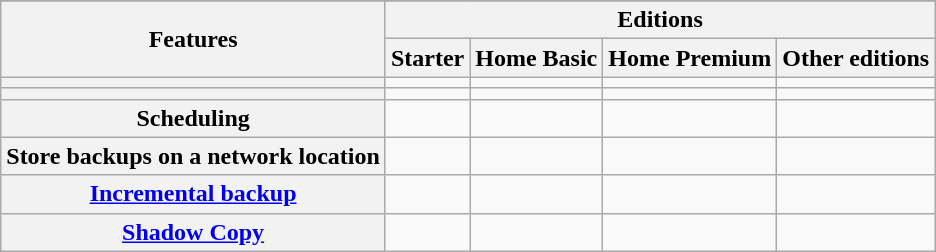<table class="wikitable" style="text-align:center; vertical-align:middle; table-layout:fixed">
<tr>
</tr>
<tr>
<th scope="col" rowspan=2>Features</th>
<th scope="col" colspan=4>Editions</th>
</tr>
<tr>
<th scope="col">Starter</th>
<th scope="col">Home Basic</th>
<th scope="col">Home Premium</th>
<th scope="col">Other editions</th>
</tr>
<tr>
<th scope="row"></th>
<td></td>
<td></td>
<td></td>
<td></td>
</tr>
<tr>
<th scope="row"></th>
<td></td>
<td></td>
<td></td>
<td></td>
</tr>
<tr>
<th scope="row">Scheduling</th>
<td></td>
<td></td>
<td></td>
<td></td>
</tr>
<tr>
<th scope="row">Store backups on a network location</th>
<td></td>
<td></td>
<td></td>
<td></td>
</tr>
<tr>
<th scope="row"><a href='#'>Incremental backup</a></th>
<td></td>
<td></td>
<td></td>
<td></td>
</tr>
<tr>
<th scope="row"><a href='#'>Shadow Copy</a></th>
<td></td>
<td></td>
<td></td>
<td></td>
</tr>
</table>
